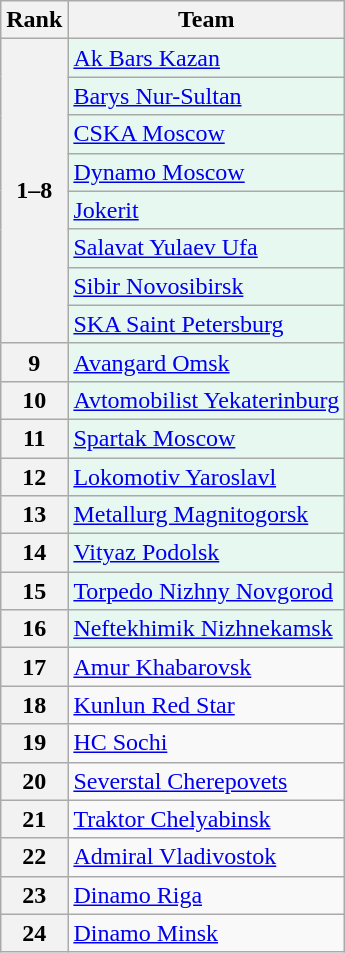<table class="wikitable">
<tr>
<th>Rank</th>
<th>Team</th>
</tr>
<tr bgcolor="#e6f8ef">
<th scope=row rowspan=8>1–8</th>
<td> <a href='#'>Ak Bars Kazan</a></td>
</tr>
<tr bgcolor="#e6f8ef">
<td> <a href='#'>Barys Nur-Sultan</a></td>
</tr>
<tr bgcolor="#e6f8ef">
<td> <a href='#'>CSKA Moscow</a></td>
</tr>
<tr bgcolor="#e6f8ef">
<td> <a href='#'>Dynamo Moscow</a></td>
</tr>
<tr bgcolor="#e6f8ef">
<td> <a href='#'>Jokerit</a></td>
</tr>
<tr bgcolor="#e6f8ef">
<td> <a href='#'>Salavat Yulaev Ufa</a></td>
</tr>
<tr bgcolor="#e6f8ef">
<td> <a href='#'>Sibir Novosibirsk</a></td>
</tr>
<tr bgcolor="#e6f8ef">
<td> <a href='#'>SKA Saint Petersburg</a></td>
</tr>
<tr bgcolor="#e6f8ef">
<th scope=row>9</th>
<td> <a href='#'>Avangard Omsk</a></td>
</tr>
<tr bgcolor="#e6f8ef">
<th scope=row>10</th>
<td> <a href='#'>Avtomobilist Yekaterinburg</a></td>
</tr>
<tr bgcolor="#e6f8ef">
<th scope=row>11</th>
<td> <a href='#'>Spartak Moscow</a></td>
</tr>
<tr bgcolor="#e6f8ef">
<th scope=row>12</th>
<td> <a href='#'>Lokomotiv Yaroslavl</a></td>
</tr>
<tr bgcolor="#e6f8ef">
<th scope=row>13</th>
<td> <a href='#'>Metallurg Magnitogorsk</a></td>
</tr>
<tr bgcolor="#e6f8ef">
<th scope=row>14</th>
<td> <a href='#'>Vityaz Podolsk</a></td>
</tr>
<tr bgcolor="#e6f8ef">
<th scope=row>15</th>
<td> <a href='#'>Torpedo Nizhny Novgorod</a></td>
</tr>
<tr bgcolor="#e6f8ef">
<th scope=row>16</th>
<td> <a href='#'>Neftekhimik Nizhnekamsk</a></td>
</tr>
<tr>
<th scope=row>17</th>
<td> <a href='#'>Amur Khabarovsk</a></td>
</tr>
<tr>
<th scope=row>18</th>
<td> <a href='#'>Kunlun Red Star</a></td>
</tr>
<tr>
<th scope=row>19</th>
<td> <a href='#'>HC Sochi</a></td>
</tr>
<tr>
<th scope=row>20</th>
<td> <a href='#'>Severstal Cherepovets</a></td>
</tr>
<tr>
<th scope=row>21</th>
<td> <a href='#'>Traktor Chelyabinsk</a></td>
</tr>
<tr>
<th scope=row>22</th>
<td> <a href='#'>Admiral Vladivostok</a></td>
</tr>
<tr>
<th scope=row>23</th>
<td> <a href='#'>Dinamo Riga</a></td>
</tr>
<tr>
<th scope=row>24</th>
<td> <a href='#'>Dinamo Minsk</a></td>
</tr>
</table>
